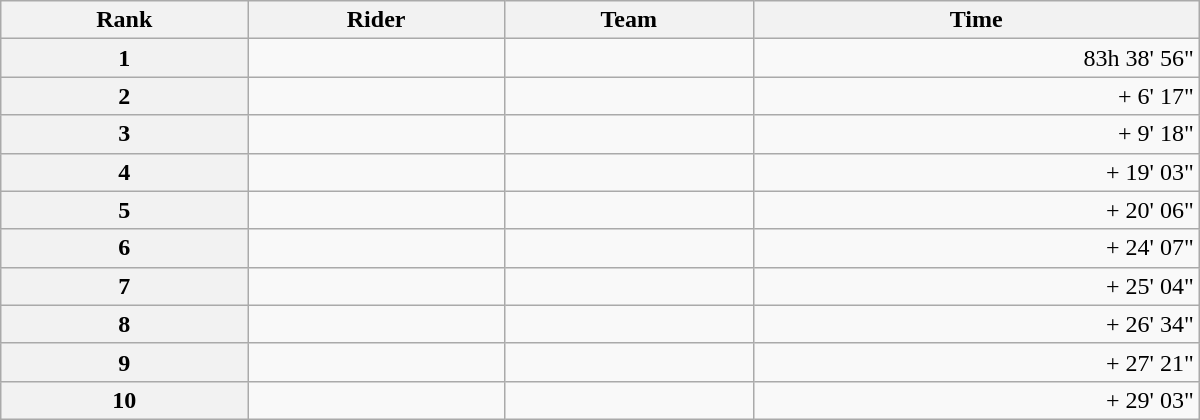<table class="wikitable" style="width:50em;margin-bottom:0;">
<tr>
<th scope="col">Rank</th>
<th scope="col">Rider</th>
<th scope="col">Team</th>
<th scope="col">Time</th>
</tr>
<tr>
<th scope="row">1</th>
<td> </td>
<td></td>
<td style="text-align:right;">83h 38' 56"</td>
</tr>
<tr>
<th scope="row">2</th>
<td></td>
<td></td>
<td style="text-align:right;">+ 6' 17"</td>
</tr>
<tr>
<th scope="row">3</th>
<td> </td>
<td></td>
<td style="text-align:right;">+ 9' 18"</td>
</tr>
<tr>
<th scope="row">4</th>
<td> </td>
<td></td>
<td style="text-align:right;">+ 19' 03"</td>
</tr>
<tr>
<th scope="row">5</th>
<td></td>
<td></td>
<td style="text-align:right;">+ 20' 06"</td>
</tr>
<tr>
<th scope="row">6</th>
<td> </td>
<td></td>
<td style="text-align:right;">+ 24' 07"</td>
</tr>
<tr>
<th scope="row">7</th>
<td></td>
<td></td>
<td style="text-align:right;">+ 25' 04"</td>
</tr>
<tr>
<th scope="row">8</th>
<td></td>
<td></td>
<td style="text-align:right;">+ 26' 34"</td>
</tr>
<tr>
<th scope="row">9</th>
<td></td>
<td></td>
<td style="text-align:right;">+ 27' 21"</td>
</tr>
<tr>
<th scope="row">10</th>
<td></td>
<td></td>
<td style="text-align:right;">+ 29' 03"</td>
</tr>
</table>
